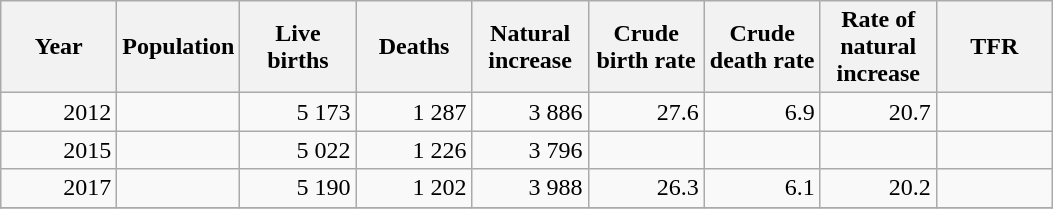<table class="wikitable">
<tr>
<th width="70">Year</th>
<th width="70">Population</th>
<th width="70">Live births</th>
<th width="70">Deaths</th>
<th width="70">Natural increase</th>
<th width="70">Crude birth rate</th>
<th width="70">Crude death rate</th>
<th width="70">Rate of natural increase</th>
<th width="70">TFR</th>
</tr>
<tr>
<td align="right">2012</td>
<td align="right"></td>
<td align="right">5 173</td>
<td align="right">1 287</td>
<td align="right">3 886</td>
<td align="right">27.6</td>
<td align="right">6.9</td>
<td align="right">20.7</td>
<td align="right"></td>
</tr>
<tr>
<td align="right">2015</td>
<td align="right"></td>
<td align="right">5 022</td>
<td align="right">1 226</td>
<td align="right">3 796</td>
<td align="right"></td>
<td align="right"></td>
<td align="right"></td>
<td align="right"></td>
</tr>
<tr>
<td align="right">2017</td>
<td align="right"></td>
<td align="right">5 190</td>
<td align="right">1 202</td>
<td align="right">3 988</td>
<td align="right">26.3</td>
<td align="right">6.1</td>
<td align="right">20.2</td>
<td align="right"></td>
</tr>
<tr>
</tr>
</table>
